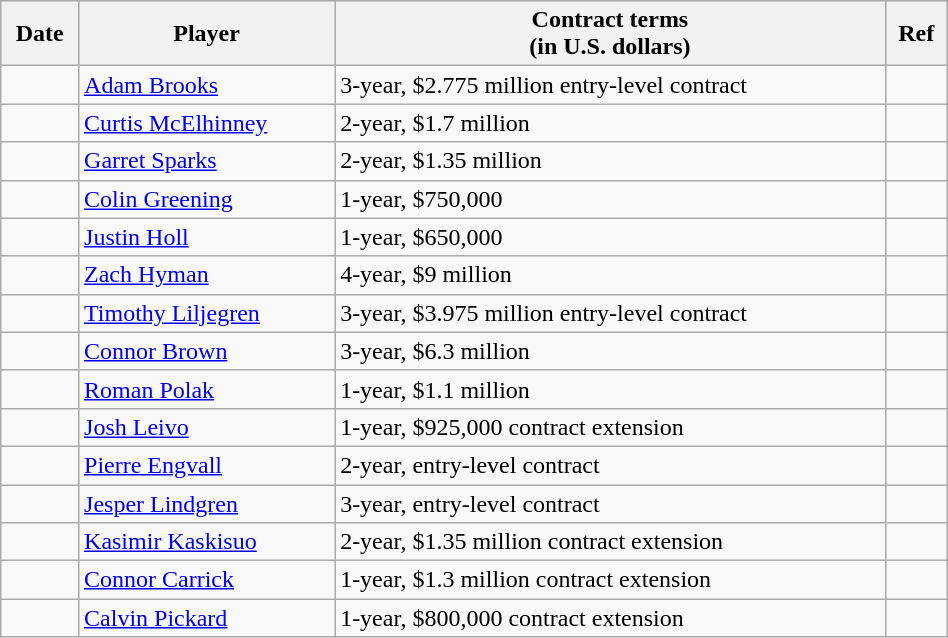<table class="wikitable" style="width:50%;">
<tr style="background:#ddd; text-align:center;">
<th>Date</th>
<th>Player</th>
<th>Contract terms<br>(in U.S. dollars)</th>
<th>Ref</th>
</tr>
<tr>
<td></td>
<td><a href='#'>Adam Brooks</a></td>
<td>3-year, $2.775 million entry-level contract</td>
<td></td>
</tr>
<tr>
<td></td>
<td><a href='#'>Curtis McElhinney</a></td>
<td>2-year, $1.7 million</td>
<td></td>
</tr>
<tr>
<td></td>
<td><a href='#'>Garret Sparks</a></td>
<td>2-year, $1.35 million</td>
<td></td>
</tr>
<tr>
<td></td>
<td><a href='#'>Colin Greening</a></td>
<td>1-year, $750,000</td>
<td></td>
</tr>
<tr>
<td></td>
<td><a href='#'>Justin Holl</a></td>
<td>1-year, $650,000</td>
<td></td>
</tr>
<tr>
<td></td>
<td><a href='#'>Zach Hyman</a></td>
<td>4-year, $9 million</td>
<td></td>
</tr>
<tr>
<td></td>
<td><a href='#'>Timothy Liljegren</a></td>
<td>3-year, $3.975 million entry-level contract</td>
<td></td>
</tr>
<tr>
<td></td>
<td><a href='#'>Connor Brown</a></td>
<td>3-year, $6.3 million</td>
<td></td>
</tr>
<tr>
<td></td>
<td><a href='#'>Roman Polak</a></td>
<td>1-year, $1.1 million</td>
<td></td>
</tr>
<tr>
<td></td>
<td><a href='#'>Josh Leivo</a></td>
<td>1-year, $925,000 contract extension</td>
<td></td>
</tr>
<tr>
<td></td>
<td><a href='#'>Pierre Engvall</a></td>
<td>2-year, entry-level contract</td>
<td></td>
</tr>
<tr>
<td></td>
<td><a href='#'>Jesper Lindgren</a></td>
<td>3-year, entry-level contract</td>
<td></td>
</tr>
<tr>
<td></td>
<td><a href='#'>Kasimir Kaskisuo</a></td>
<td>2-year, $1.35 million contract extension</td>
<td></td>
</tr>
<tr>
<td></td>
<td><a href='#'>Connor Carrick</a></td>
<td>1-year, $1.3 million contract extension</td>
<td></td>
</tr>
<tr>
<td></td>
<td><a href='#'>Calvin Pickard</a></td>
<td>1-year, $800,000 contract extension</td>
<td></td>
</tr>
</table>
